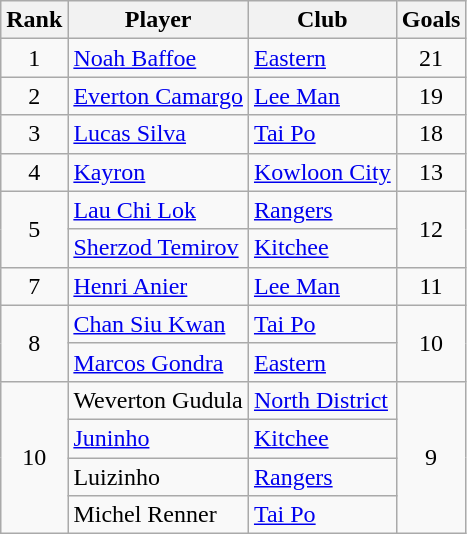<table class="wikitable" style="text-align:center">
<tr>
<th>Rank</th>
<th>Player</th>
<th>Club</th>
<th>Goals</th>
</tr>
<tr>
<td>1</td>
<td style="text-align:left;"> <a href='#'>Noah Baffoe</a></td>
<td style="text-align:left;"><a href='#'>Eastern</a></td>
<td>21</td>
</tr>
<tr>
<td>2</td>
<td style="text-align:left;"> <a href='#'>Everton Camargo</a></td>
<td style="text-align:left;"><a href='#'>Lee Man</a></td>
<td>19</td>
</tr>
<tr>
<td>3</td>
<td style="text-align:left;"> <a href='#'>Lucas Silva</a></td>
<td style="text-align:left;"><a href='#'>Tai Po</a></td>
<td>18</td>
</tr>
<tr>
<td>4</td>
<td style="text-align:left;"> <a href='#'>Kayron</a></td>
<td style="text-align:left;"><a href='#'>Kowloon City</a></td>
<td>13</td>
</tr>
<tr>
<td rowspan="2">5</td>
<td style="text-align:left;"> <a href='#'>Lau Chi Lok</a></td>
<td style="text-align:left;"><a href='#'>Rangers</a></td>
<td rowspan="2">12</td>
</tr>
<tr>
<td style="text-align:left;"> <a href='#'>Sherzod Temirov</a></td>
<td style="text-align:left;"><a href='#'>Kitchee</a></td>
</tr>
<tr>
<td>7</td>
<td style="text-align:left;"> <a href='#'>Henri Anier</a></td>
<td style="text-align:left;"><a href='#'>Lee Man</a></td>
<td>11</td>
</tr>
<tr>
<td rowspan="2">8</td>
<td style="text-align:left;"> <a href='#'>Chan Siu Kwan</a></td>
<td style="text-align:left;"><a href='#'>Tai Po</a></td>
<td rowspan="2">10</td>
</tr>
<tr>
<td style="text-align:left;"> <a href='#'>Marcos Gondra</a></td>
<td style="text-align:left;"><a href='#'>Eastern</a></td>
</tr>
<tr>
<td rowspan="4">10</td>
<td style="text-align:left;"> Weverton Gudula</td>
<td style="text-align:left;"><a href='#'>North District</a></td>
<td rowspan="4">9</td>
</tr>
<tr>
<td style="text-align:left;"> <a href='#'>Juninho</a></td>
<td style="text-align:left;"><a href='#'>Kitchee</a></td>
</tr>
<tr>
<td style="text-align:left;"> Luizinho</td>
<td style="text-align:left;"><a href='#'>Rangers</a></td>
</tr>
<tr>
<td style="text-align:left;"> Michel Renner</td>
<td style="text-align:left;"><a href='#'>Tai Po</a></td>
</tr>
</table>
